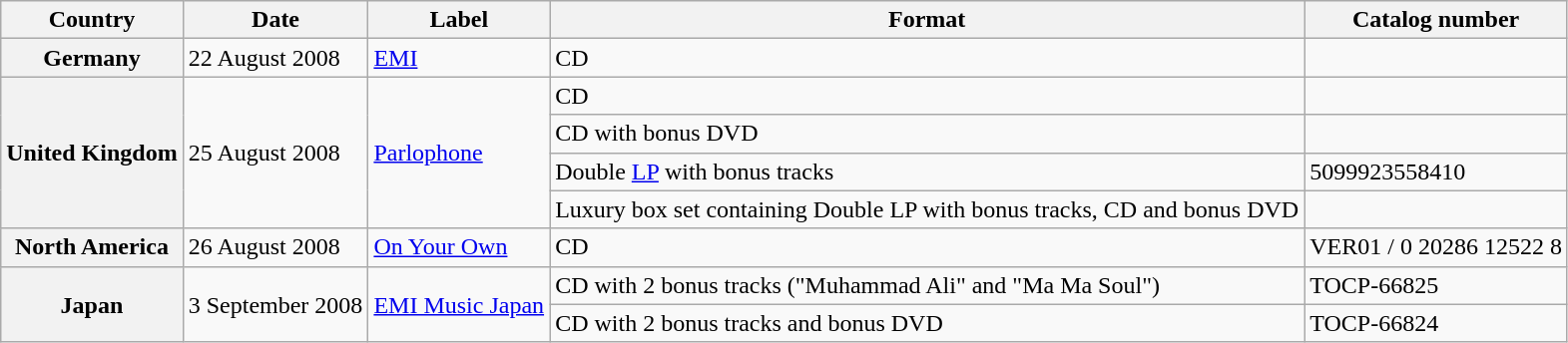<table class="wikitable plainrowheaders">
<tr>
<th>Country</th>
<th>Date</th>
<th>Label</th>
<th>Format</th>
<th>Catalog number</th>
</tr>
<tr>
<th scope="row">Germany</th>
<td>22 August 2008</td>
<td><a href='#'>EMI</a></td>
<td>CD </td>
<td></td>
</tr>
<tr>
<th scope="row" rowspan="4">United Kingdom</th>
<td rowspan="4">25 August 2008</td>
<td rowspan="4"><a href='#'>Parlophone</a></td>
<td>CD</td>
<td></td>
</tr>
<tr>
<td>CD with bonus DVD</td>
<td></td>
</tr>
<tr>
<td>Double <a href='#'>LP</a> with bonus tracks</td>
<td>5099923558410</td>
</tr>
<tr>
<td>Luxury box set containing Double LP with bonus tracks, CD and bonus DVD</td>
<td></td>
</tr>
<tr>
<th scope="row">North America</th>
<td>26 August 2008</td>
<td><a href='#'>On Your Own</a></td>
<td>CD</td>
<td>VER01 / 0 20286 12522 8</td>
</tr>
<tr>
<th scope="row" rowspan="2">Japan</th>
<td rowspan="2">3 September 2008</td>
<td rowspan="2"><a href='#'>EMI Music Japan</a></td>
<td>CD with 2 bonus tracks ("Muhammad Ali" and "Ma Ma Soul")</td>
<td>TOCP-66825</td>
</tr>
<tr>
<td>CD with 2 bonus tracks and bonus DVD</td>
<td>TOCP-66824</td>
</tr>
</table>
